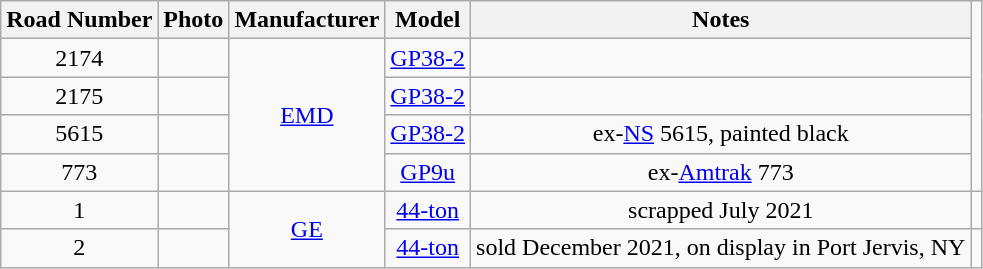<table class="wikitable">
<tr>
<th>Road Number</th>
<th>Photo</th>
<th>Manufacturer</th>
<th>Model</th>
<th>Notes</th>
</tr>
<tr align="center">
<td>2174</td>
<td></td>
<td rowspan="4"><a href='#'>EMD</a></td>
<td><a href='#'>GP38-2</a></td>
<td></td>
</tr>
<tr align="center">
<td>2175</td>
<td></td>
<td><a href='#'>GP38-2</a></td>
<td></td>
</tr>
<tr align="center">
<td>5615</td>
<td></td>
<td><a href='#'>GP38-2</a></td>
<td>ex-<a href='#'>NS</a> 5615, painted black</td>
</tr>
<tr align="center">
<td>773</td>
<td></td>
<td><a href='#'>GP9u</a></td>
<td>ex-<a href='#'>Amtrak</a> 773</td>
</tr>
<tr align="center">
<td>1</td>
<td></td>
<td rowspan="2"><a href='#'>GE</a></td>
<td><a href='#'>44-ton</a></td>
<td>scrapped July 2021</td>
<td></td>
</tr>
<tr align="center">
<td>2</td>
<td></td>
<td><a href='#'>44-ton</a></td>
<td>sold December 2021, on display in Port Jervis, NY</td>
</tr>
</table>
